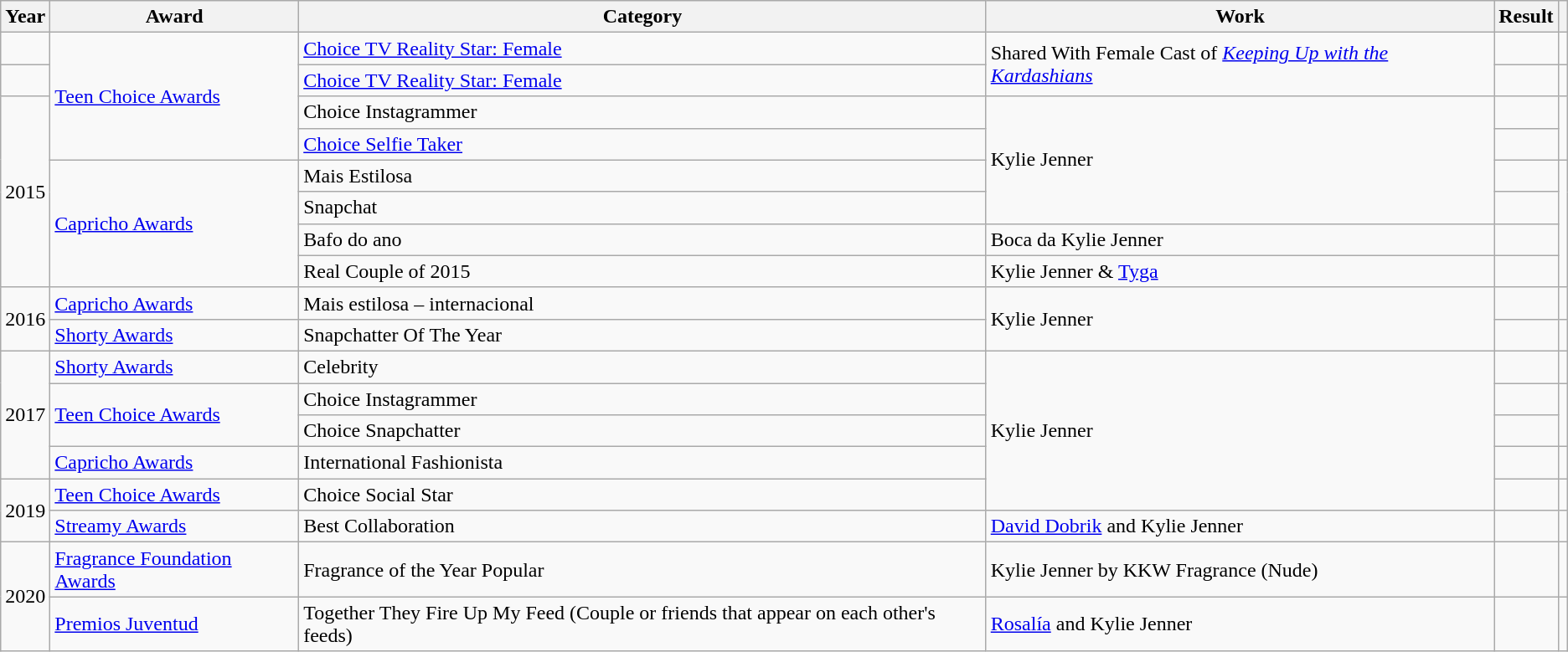<table class="wikitable">
<tr>
<th>Year</th>
<th>Award</th>
<th>Category</th>
<th>Work</th>
<th>Result</th>
<th></th>
</tr>
<tr>
<td></td>
<td rowspan="4"><a href='#'>Teen Choice Awards</a></td>
<td><a href='#'>Choice TV Reality Star: Female</a></td>
<td rowspan="2">Shared With Female Cast of <em><a href='#'>Keeping Up with the Kardashians</a></em></td>
<td></td>
<td></td>
</tr>
<tr>
<td></td>
<td><a href='#'>Choice TV Reality Star: Female</a></td>
<td></td>
<td></td>
</tr>
<tr>
<td rowspan="6" style="text-align:center;">2015</td>
<td>Choice Instagrammer</td>
<td rowspan="4">Kylie Jenner</td>
<td></td>
<td rowspan="2"></td>
</tr>
<tr>
<td><a href='#'>Choice Selfie Taker</a></td>
<td></td>
</tr>
<tr>
<td rowspan="4"><a href='#'>Capricho Awards</a></td>
<td>Mais Estilosa</td>
<td></td>
<td rowspan="4"></td>
</tr>
<tr>
<td>Snapchat</td>
<td></td>
</tr>
<tr>
<td>Bafo do ano</td>
<td>Boca da Kylie Jenner</td>
<td></td>
</tr>
<tr>
<td>Real Couple of 2015</td>
<td>Kylie Jenner & <a href='#'>Tyga</a></td>
<td></td>
</tr>
<tr>
<td rowspan="2">2016</td>
<td><a href='#'>Capricho Awards</a></td>
<td>Mais estilosa – internacional</td>
<td rowspan="2">Kylie Jenner</td>
<td></td>
<td></td>
</tr>
<tr>
<td><a href='#'>Shorty Awards</a></td>
<td>Snapchatter Of The Year</td>
<td></td>
<td></td>
</tr>
<tr>
<td rowspan="4">2017</td>
<td><a href='#'>Shorty Awards</a></td>
<td>Celebrity</td>
<td rowspan="5">Kylie Jenner</td>
<td></td>
<td></td>
</tr>
<tr>
<td rowspan="2"><a href='#'>Teen Choice Awards</a></td>
<td>Choice Instagrammer</td>
<td></td>
<td rowspan="2"></td>
</tr>
<tr>
<td>Choice Snapchatter</td>
<td></td>
</tr>
<tr>
<td><a href='#'>Capricho Awards</a></td>
<td>International Fashionista</td>
<td></td>
<td></td>
</tr>
<tr>
<td rowspan="2">2019</td>
<td><a href='#'>Teen Choice Awards</a></td>
<td>Choice Social Star</td>
<td></td>
<td></td>
</tr>
<tr>
<td><a href='#'>Streamy Awards</a></td>
<td>Best Collaboration</td>
<td><a href='#'>David Dobrik</a> and Kylie Jenner</td>
<td></td>
<td></td>
</tr>
<tr>
<td rowspan="2">2020</td>
<td><a href='#'>Fragrance Foundation Awards</a></td>
<td>Fragrance of the Year Popular</td>
<td>Kylie Jenner by KKW Fragrance (Nude)</td>
<td></td>
<td></td>
</tr>
<tr>
<td><a href='#'>Premios Juventud</a></td>
<td>Together They Fire Up My Feed (Couple or friends that appear on each other's feeds)</td>
<td><a href='#'>Rosalía</a> and Kylie Jenner</td>
<td></td>
<td></td>
</tr>
</table>
